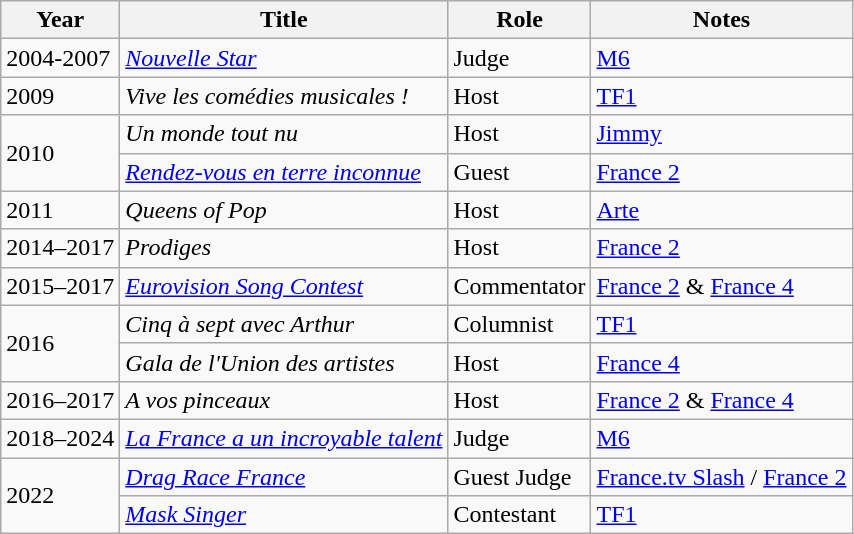<table class="wikitable">
<tr>
<th>Year</th>
<th>Title</th>
<th>Role</th>
<th>Notes</th>
</tr>
<tr>
<td>2004-2007</td>
<td><em><a href='#'>Nouvelle Star</a></em></td>
<td>Judge</td>
<td><a href='#'>M6</a></td>
</tr>
<tr>
<td>2009</td>
<td><em>Vive les comédies musicales !</em></td>
<td>Host</td>
<td><a href='#'>TF1</a></td>
</tr>
<tr>
<td rowspan=2>2010</td>
<td><em>Un monde tout nu</em></td>
<td>Host</td>
<td><a href='#'>Jimmy</a></td>
</tr>
<tr>
<td><em><a href='#'>Rendez-vous en terre inconnue</a></em></td>
<td>Guest</td>
<td><a href='#'>France 2</a></td>
</tr>
<tr>
<td>2011</td>
<td><em>Queens of Pop</em></td>
<td>Host</td>
<td><a href='#'>Arte</a></td>
</tr>
<tr>
<td>2014–2017</td>
<td><em>Prodiges</em></td>
<td>Host</td>
<td><a href='#'>France 2</a></td>
</tr>
<tr>
<td>2015–2017</td>
<td><em><a href='#'>Eurovision Song Contest</a></em></td>
<td>Commentator</td>
<td><a href='#'>France 2</a> & <a href='#'>France 4</a></td>
</tr>
<tr>
<td rowspan=2>2016</td>
<td><em>Cinq à sept avec Arthur</em></td>
<td>Columnist</td>
<td><a href='#'>TF1</a></td>
</tr>
<tr>
<td><em>Gala de l'Union des artistes</em></td>
<td>Host</td>
<td><a href='#'>France 4</a></td>
</tr>
<tr>
<td>2016–2017</td>
<td><em>A vos pinceaux</em></td>
<td>Host</td>
<td><a href='#'>France 2</a> & <a href='#'>France 4</a></td>
</tr>
<tr>
<td>2018–2024</td>
<td><em><a href='#'>La France a un incroyable talent</a></em></td>
<td>Judge</td>
<td><a href='#'>M6</a></td>
</tr>
<tr>
<td rowspan=2>2022</td>
<td><em><a href='#'>Drag Race France</a></em></td>
<td>Guest Judge</td>
<td><a href='#'>France.tv Slash</a> / <a href='#'>France 2</a></td>
</tr>
<tr>
<td><em><a href='#'>Mask Singer</a></em></td>
<td>Contestant</td>
<td><a href='#'>TF1</a></td>
</tr>
</table>
